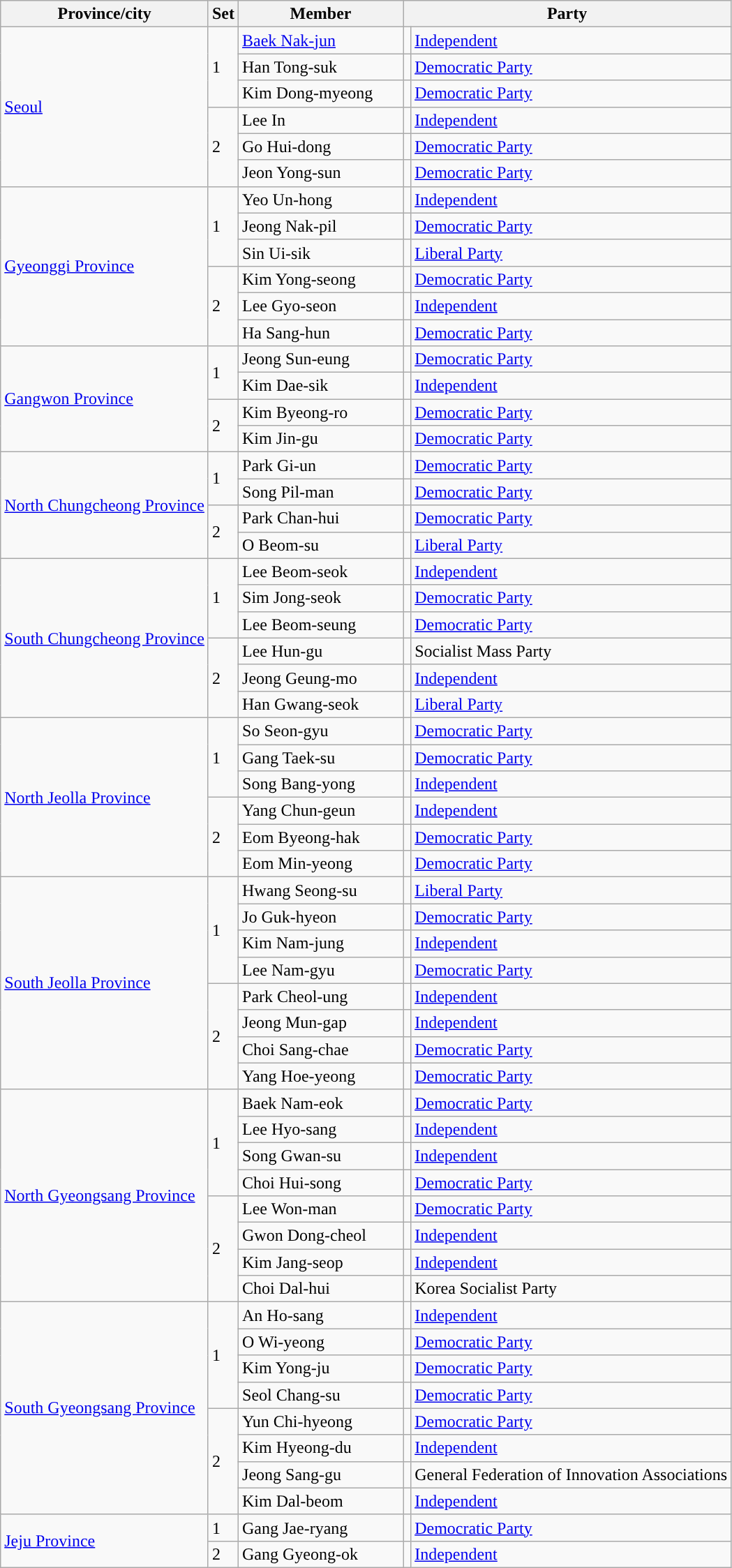<table class="wikitable sortable plainrowheaders">
<tr>
<th>Province/city</th>
<th>Set</th>
<th width="150px">Member</th>
<th colspan="2">Party</th>
</tr>
<tr>
<td rowspan="6"><a href='#'>Seoul</a></td>
<td rowspan="3">1</td>
<td><a href='#'>Baek Nak-jun</a></td>
<td></td>
<td><a href='#'>Independent</a></td>
</tr>
<tr>
<td>Han Tong-suk</td>
<td></td>
<td><a href='#'>Democratic Party</a></td>
</tr>
<tr>
<td>Kim Dong-myeong</td>
<td></td>
<td><a href='#'>Democratic Party</a></td>
</tr>
<tr>
<td rowspan="3">2</td>
<td>Lee In</td>
<td></td>
<td><a href='#'>Independent</a></td>
</tr>
<tr>
<td>Go Hui-dong</td>
<td></td>
<td><a href='#'>Democratic Party</a></td>
</tr>
<tr>
<td>Jeon Yong-sun</td>
<td></td>
<td><a href='#'>Democratic Party</a></td>
</tr>
<tr>
<td rowspan="6"><a href='#'>Gyeonggi Province</a></td>
<td rowspan="3">1</td>
<td>Yeo Un-hong</td>
<td></td>
<td><a href='#'>Independent</a></td>
</tr>
<tr>
<td>Jeong Nak-pil</td>
<td></td>
<td><a href='#'>Democratic Party</a></td>
</tr>
<tr>
<td>Sin Ui-sik</td>
<td></td>
<td><a href='#'>Liberal Party</a></td>
</tr>
<tr>
<td rowspan="3">2</td>
<td>Kim Yong-seong</td>
<td></td>
<td><a href='#'>Democratic Party</a></td>
</tr>
<tr>
<td>Lee Gyo-seon</td>
<td></td>
<td><a href='#'>Independent</a></td>
</tr>
<tr>
<td>Ha Sang-hun</td>
<td></td>
<td><a href='#'>Democratic Party</a></td>
</tr>
<tr>
<td rowspan="4"><a href='#'>Gangwon Province</a></td>
<td rowspan="2">1</td>
<td>Jeong Sun-eung</td>
<td></td>
<td><a href='#'>Democratic Party</a></td>
</tr>
<tr>
<td>Kim Dae-sik</td>
<td></td>
<td><a href='#'>Independent</a></td>
</tr>
<tr>
<td rowspan="2">2</td>
<td>Kim Byeong-ro</td>
<td></td>
<td><a href='#'>Democratic Party</a></td>
</tr>
<tr>
<td>Kim Jin-gu</td>
<td></td>
<td><a href='#'>Democratic Party</a></td>
</tr>
<tr>
<td rowspan="4"><a href='#'>North Chungcheong Province</a></td>
<td rowspan="2">1</td>
<td>Park Gi-un</td>
<td></td>
<td><a href='#'>Democratic Party</a></td>
</tr>
<tr>
<td>Song Pil-man</td>
<td></td>
<td><a href='#'>Democratic Party</a></td>
</tr>
<tr>
<td rowspan="2">2</td>
<td>Park Chan-hui</td>
<td></td>
<td><a href='#'>Democratic Party</a></td>
</tr>
<tr>
<td>O Beom-su</td>
<td></td>
<td><a href='#'>Liberal Party</a></td>
</tr>
<tr>
<td rowspan="6"><a href='#'>South Chungcheong Province</a></td>
<td rowspan="3">1</td>
<td>Lee Beom-seok</td>
<td></td>
<td><a href='#'>Independent</a></td>
</tr>
<tr>
<td>Sim Jong-seok</td>
<td></td>
<td><a href='#'>Democratic Party</a></td>
</tr>
<tr>
<td>Lee Beom-seung</td>
<td></td>
<td><a href='#'>Democratic Party</a></td>
</tr>
<tr>
<td rowspan="3">2</td>
<td>Lee Hun-gu</td>
<td bgcolor=></td>
<td>Socialist Mass Party</td>
</tr>
<tr>
<td>Jeong Geung-mo</td>
<td></td>
<td><a href='#'>Independent</a></td>
</tr>
<tr>
<td>Han Gwang-seok</td>
<td></td>
<td><a href='#'>Liberal Party</a></td>
</tr>
<tr>
<td rowspan="6"><a href='#'>North Jeolla Province</a></td>
<td rowspan="3">1</td>
<td>So Seon-gyu</td>
<td></td>
<td><a href='#'>Democratic Party</a></td>
</tr>
<tr>
<td>Gang Taek-su</td>
<td></td>
<td><a href='#'>Democratic Party</a></td>
</tr>
<tr>
<td>Song Bang-yong</td>
<td></td>
<td><a href='#'>Independent</a></td>
</tr>
<tr>
<td rowspan="3">2</td>
<td>Yang Chun-geun</td>
<td></td>
<td><a href='#'>Independent</a></td>
</tr>
<tr>
<td>Eom Byeong-hak</td>
<td></td>
<td><a href='#'>Democratic Party</a></td>
</tr>
<tr>
<td>Eom Min-yeong</td>
<td></td>
<td><a href='#'>Democratic Party</a></td>
</tr>
<tr>
<td rowspan="8"><a href='#'>South Jeolla Province</a></td>
<td rowspan="4">1</td>
<td>Hwang Seong-su</td>
<td></td>
<td><a href='#'>Liberal Party</a></td>
</tr>
<tr>
<td>Jo Guk-hyeon</td>
<td></td>
<td><a href='#'>Democratic Party</a></td>
</tr>
<tr>
<td>Kim Nam-jung</td>
<td></td>
<td><a href='#'>Independent</a></td>
</tr>
<tr>
<td>Lee Nam-gyu</td>
<td></td>
<td><a href='#'>Democratic Party</a></td>
</tr>
<tr>
<td rowspan="4">2</td>
<td>Park Cheol-ung</td>
<td></td>
<td><a href='#'>Independent</a></td>
</tr>
<tr>
<td>Jeong Mun-gap</td>
<td></td>
<td><a href='#'>Independent</a></td>
</tr>
<tr>
<td>Choi Sang-chae</td>
<td></td>
<td><a href='#'>Democratic Party</a></td>
</tr>
<tr>
<td>Yang Hoe-yeong</td>
<td></td>
<td><a href='#'>Democratic Party</a></td>
</tr>
<tr>
<td rowspan="8"><a href='#'>North Gyeongsang Province</a></td>
<td rowspan="4">1</td>
<td>Baek Nam-eok</td>
<td></td>
<td><a href='#'>Democratic Party</a></td>
</tr>
<tr>
<td>Lee Hyo-sang</td>
<td></td>
<td><a href='#'>Independent</a></td>
</tr>
<tr>
<td>Song Gwan-su</td>
<td></td>
<td><a href='#'>Independent</a></td>
</tr>
<tr>
<td>Choi Hui-song</td>
<td></td>
<td><a href='#'>Democratic Party</a></td>
</tr>
<tr>
<td rowspan="4">2</td>
<td>Lee Won-man</td>
<td></td>
<td><a href='#'>Democratic Party</a></td>
</tr>
<tr>
<td>Gwon Dong-cheol</td>
<td></td>
<td><a href='#'>Independent</a></td>
</tr>
<tr>
<td>Kim Jang-seop</td>
<td></td>
<td><a href='#'>Independent</a></td>
</tr>
<tr>
<td>Choi Dal-hui</td>
<td bgcolor=></td>
<td>Korea Socialist Party</td>
</tr>
<tr>
<td rowspan="8"><a href='#'>South Gyeongsang Province</a></td>
<td rowspan="4">1</td>
<td>An Ho-sang</td>
<td></td>
<td><a href='#'>Independent</a></td>
</tr>
<tr>
<td>O Wi-yeong</td>
<td></td>
<td><a href='#'>Democratic Party</a></td>
</tr>
<tr>
<td>Kim Yong-ju</td>
<td></td>
<td><a href='#'>Democratic Party</a></td>
</tr>
<tr>
<td>Seol Chang-su</td>
<td></td>
<td><a href='#'>Democratic Party</a></td>
</tr>
<tr>
<td rowspan="4">2</td>
<td>Yun Chi-hyeong</td>
<td></td>
<td><a href='#'>Democratic Party</a></td>
</tr>
<tr>
<td>Kim Hyeong-du</td>
<td></td>
<td><a href='#'>Independent</a></td>
</tr>
<tr>
<td>Jeong Sang-gu</td>
<td></td>
<td>General Federation of Innovation Associations</td>
</tr>
<tr>
<td>Kim Dal-beom</td>
<td></td>
<td><a href='#'>Independent</a></td>
</tr>
<tr>
<td rowspan="2"><a href='#'>Jeju Province</a></td>
<td>1</td>
<td>Gang Jae-ryang</td>
<td></td>
<td><a href='#'>Democratic Party</a></td>
</tr>
<tr>
<td>2</td>
<td>Gang Gyeong-ok</td>
<td></td>
<td><a href='#'>Independent</a></td>
</tr>
</table>
